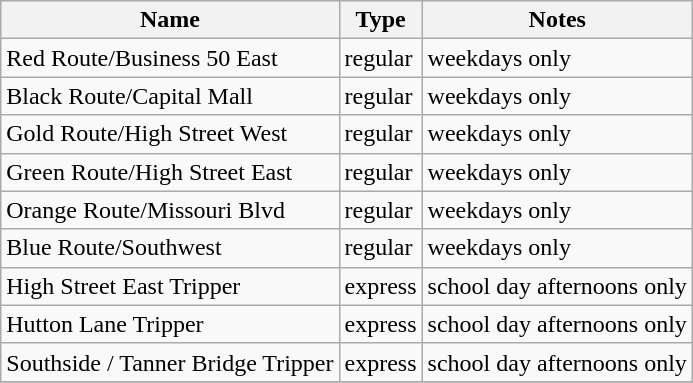<table class="wikitable sortable">
<tr>
<th>Name</th>
<th>Type</th>
<th>Notes</th>
</tr>
<tr>
<td>Red Route/Business 50 East</td>
<td>regular</td>
<td>weekdays only</td>
</tr>
<tr>
<td>Black Route/Capital Mall</td>
<td>regular</td>
<td>weekdays only</td>
</tr>
<tr>
<td>Gold Route/High Street West</td>
<td>regular</td>
<td>weekdays only</td>
</tr>
<tr>
<td>Green Route/High Street East</td>
<td>regular</td>
<td>weekdays only</td>
</tr>
<tr>
<td>Orange Route/Missouri Blvd</td>
<td>regular</td>
<td>weekdays only</td>
</tr>
<tr>
<td>Blue Route/Southwest</td>
<td>regular</td>
<td>weekdays only</td>
</tr>
<tr>
<td>High Street East Tripper</td>
<td>express</td>
<td>school day afternoons only</td>
</tr>
<tr>
<td>Hutton Lane Tripper</td>
<td>express</td>
<td>school day afternoons only</td>
</tr>
<tr>
<td>Southside / Tanner Bridge Tripper</td>
<td>express</td>
<td>school day afternoons only</td>
</tr>
<tr>
</tr>
</table>
